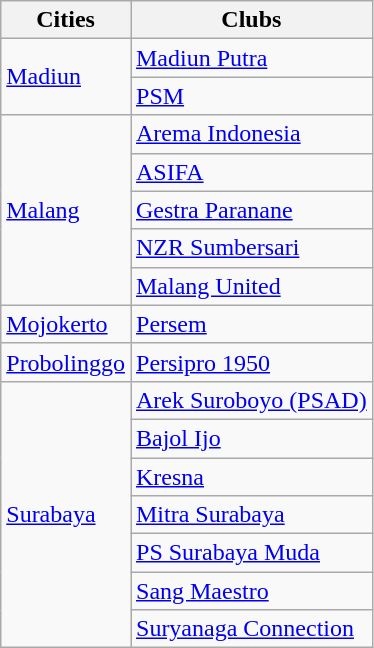<table class="wikitable">
<tr>
<th>Cities</th>
<th>Clubs</th>
</tr>
<tr>
<td rowspan=2><a href='#'>Madiun</a></td>
<td><a href='#'>Madiun Putra</a></td>
</tr>
<tr>
<td><a href='#'>PSM</a></td>
</tr>
<tr>
<td rowspan=5><a href='#'>Malang</a></td>
<td><a href='#'>Arema Indonesia</a></td>
</tr>
<tr>
<td><a href='#'>ASIFA</a></td>
</tr>
<tr>
<td><a href='#'>Gestra Paranane</a></td>
</tr>
<tr>
<td><a href='#'>NZR Sumbersari</a></td>
</tr>
<tr>
<td><a href='#'>Malang United</a></td>
</tr>
<tr>
<td><a href='#'>Mojokerto</a></td>
<td><a href='#'>Persem</a></td>
</tr>
<tr>
<td><a href='#'>Probolinggo</a></td>
<td><a href='#'>Persipro 1950</a></td>
</tr>
<tr>
<td rowspan=7><a href='#'>Surabaya</a></td>
<td><a href='#'>Arek Suroboyo (PSAD)</a></td>
</tr>
<tr>
<td><a href='#'>Bajol Ijo</a></td>
</tr>
<tr>
<td><a href='#'>Kresna</a></td>
</tr>
<tr>
<td><a href='#'>Mitra Surabaya</a></td>
</tr>
<tr>
<td><a href='#'>PS Surabaya Muda</a></td>
</tr>
<tr>
<td><a href='#'>Sang Maestro</a></td>
</tr>
<tr>
<td><a href='#'>Suryanaga Connection</a></td>
</tr>
</table>
